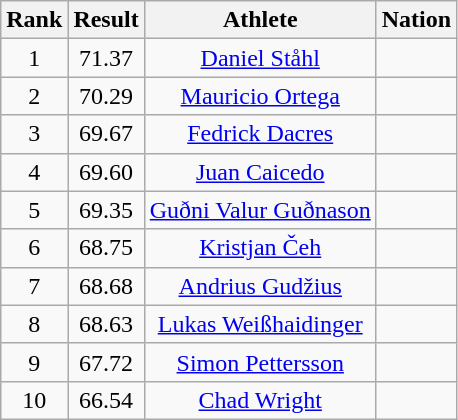<table class="wikitable" style="text-align:center">
<tr>
<th>Rank</th>
<th>Result</th>
<th>Athlete</th>
<th>Nation</th>
</tr>
<tr>
<td>1</td>
<td>71.37</td>
<td><a href='#'>Daniel Ståhl</a></td>
<td align=left></td>
</tr>
<tr>
<td>2</td>
<td>70.29</td>
<td><a href='#'>Mauricio Ortega</a></td>
<td align=left></td>
</tr>
<tr>
<td>3</td>
<td>69.67</td>
<td><a href='#'>Fedrick Dacres</a></td>
<td align=left></td>
</tr>
<tr>
<td>4</td>
<td>69.60</td>
<td><a href='#'>Juan Caicedo</a></td>
<td align=left></td>
</tr>
<tr>
<td>5</td>
<td>69.35</td>
<td><a href='#'>Guðni Valur Guðnason</a></td>
<td align=left></td>
</tr>
<tr>
<td>6</td>
<td>68.75</td>
<td><a href='#'>Kristjan Čeh</a></td>
<td align=left></td>
</tr>
<tr>
<td>7</td>
<td>68.68</td>
<td><a href='#'>Andrius Gudžius</a></td>
<td align=left></td>
</tr>
<tr>
<td>8</td>
<td>68.63</td>
<td><a href='#'>Lukas Weißhaidinger</a></td>
<td align=left></td>
</tr>
<tr>
<td>9</td>
<td>67.72</td>
<td><a href='#'>Simon Pettersson</a></td>
<td align=left></td>
</tr>
<tr>
<td>10</td>
<td>66.54</td>
<td><a href='#'>Chad Wright</a></td>
<td align=left></td>
</tr>
</table>
